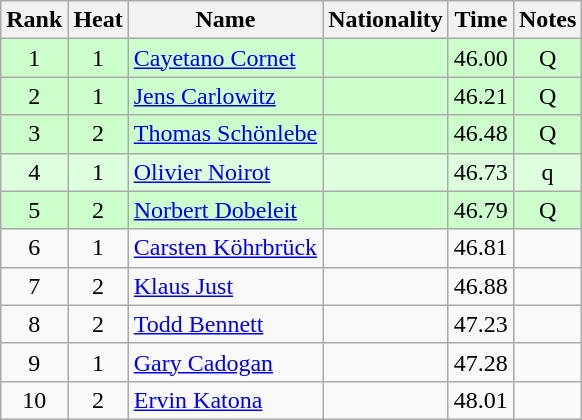<table class="wikitable sortable" style="text-align:center">
<tr>
<th>Rank</th>
<th>Heat</th>
<th>Name</th>
<th>Nationality</th>
<th>Time</th>
<th>Notes</th>
</tr>
<tr bgcolor=ccffcc>
<td>1</td>
<td>1</td>
<td align="left"><a href='#'>Cayetano Cornet</a></td>
<td align=left></td>
<td>46.00</td>
<td>Q</td>
</tr>
<tr bgcolor=ccffcc>
<td>2</td>
<td>1</td>
<td align="left"><a href='#'>Jens Carlowitz</a></td>
<td align=left></td>
<td>46.21</td>
<td>Q</td>
</tr>
<tr bgcolor=ccffcc>
<td>3</td>
<td>2</td>
<td align="left"><a href='#'>Thomas Schönlebe</a></td>
<td align=left></td>
<td>46.48</td>
<td>Q</td>
</tr>
<tr bgcolor=ddffdd>
<td>4</td>
<td>1</td>
<td align="left"><a href='#'>Olivier Noirot</a></td>
<td align=left></td>
<td>46.73</td>
<td>q</td>
</tr>
<tr bgcolor=ccffcc>
<td>5</td>
<td>2</td>
<td align="left"><a href='#'>Norbert Dobeleit</a></td>
<td align=left></td>
<td>46.79</td>
<td>Q</td>
</tr>
<tr>
<td>6</td>
<td>1</td>
<td align="left"><a href='#'>Carsten Köhrbrück</a></td>
<td align=left></td>
<td>46.81</td>
<td></td>
</tr>
<tr>
<td>7</td>
<td>2</td>
<td align="left"><a href='#'>Klaus Just</a></td>
<td align=left></td>
<td>46.88</td>
<td></td>
</tr>
<tr>
<td>8</td>
<td>2</td>
<td align="left"><a href='#'>Todd Bennett</a></td>
<td align=left></td>
<td>47.23</td>
<td></td>
</tr>
<tr>
<td>9</td>
<td>1</td>
<td align="left"><a href='#'>Gary Cadogan</a></td>
<td align=left></td>
<td>47.28</td>
<td></td>
</tr>
<tr>
<td>10</td>
<td>2</td>
<td align="left"><a href='#'>Ervin Katona</a></td>
<td align=left></td>
<td>48.01</td>
<td></td>
</tr>
</table>
